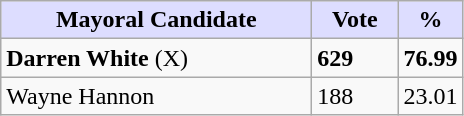<table class="wikitable">
<tr>
<th style="background:#ddf; width:200px;">Mayoral Candidate</th>
<th style="background:#ddf; width:50px;">Vote</th>
<th style="background:#ddf; width:30px;">%</th>
</tr>
<tr>
<td><strong>Darren White</strong> (X)</td>
<td><strong>629</strong></td>
<td><strong>76.99</strong></td>
</tr>
<tr>
<td>Wayne Hannon</td>
<td>188</td>
<td>23.01</td>
</tr>
</table>
